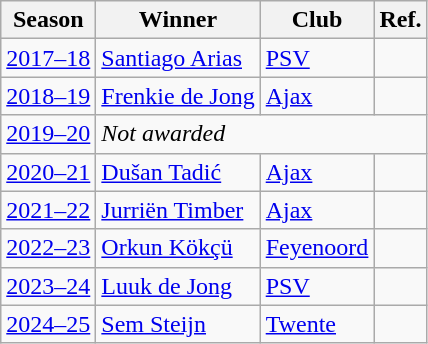<table class="wikitable">
<tr>
<th>Season</th>
<th>Winner</th>
<th>Club</th>
<th>Ref.</th>
</tr>
<tr>
<td><a href='#'>2017–18</a></td>
<td> <a href='#'>Santiago Arias</a></td>
<td><a href='#'>PSV</a></td>
<td></td>
</tr>
<tr>
<td><a href='#'>2018–19</a></td>
<td> <a href='#'>Frenkie de Jong</a></td>
<td><a href='#'>Ajax</a></td>
<td></td>
</tr>
<tr>
<td><a href='#'>2019–20</a></td>
<td colspan="3"><em>Not awarded</em></td>
</tr>
<tr>
<td><a href='#'>2020–21</a></td>
<td> <a href='#'>Dušan Tadić</a></td>
<td><a href='#'>Ajax</a></td>
<td></td>
</tr>
<tr>
<td><a href='#'>2021–22</a></td>
<td> <a href='#'>Jurriën Timber</a></td>
<td><a href='#'>Ajax</a></td>
<td></td>
</tr>
<tr>
<td><a href='#'>2022–23</a></td>
<td> <a href='#'>Orkun Kökçü</a></td>
<td><a href='#'>Feyenoord</a></td>
<td></td>
</tr>
<tr>
<td><a href='#'>2023–24</a></td>
<td> <a href='#'>Luuk de Jong</a></td>
<td><a href='#'>PSV</a></td>
<td></td>
</tr>
<tr>
<td><a href='#'>2024–25</a></td>
<td> <a href='#'>Sem Steijn</a></td>
<td><a href='#'>Twente</a></td>
<td></td>
</tr>
</table>
